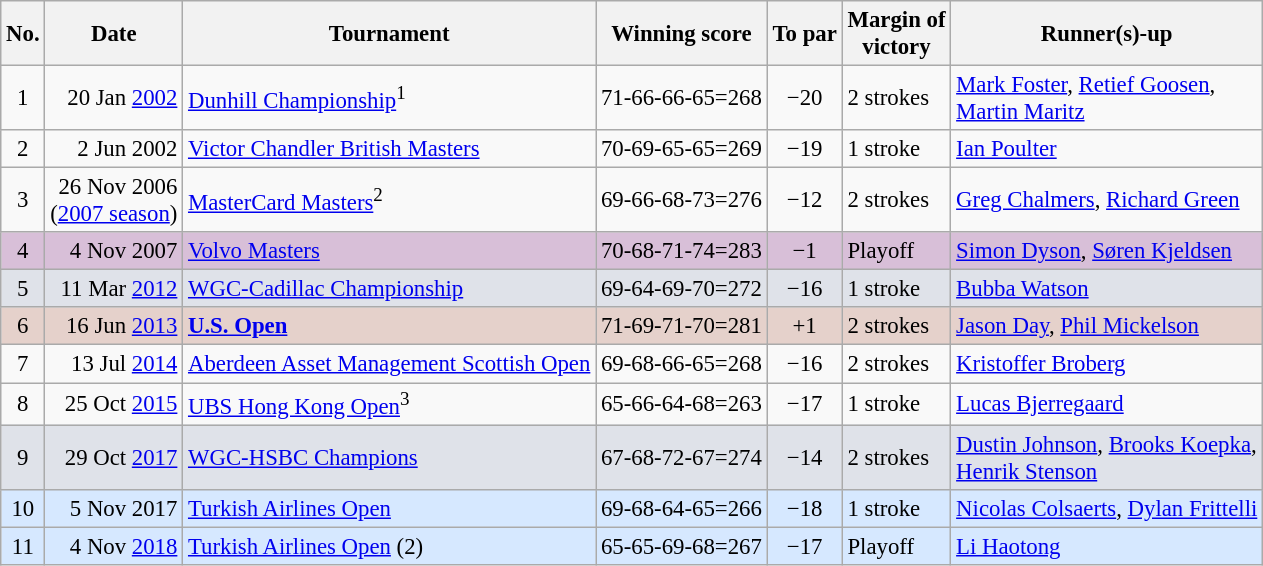<table class="wikitable" style="font-size:95%;">
<tr>
<th>No.</th>
<th>Date</th>
<th>Tournament</th>
<th>Winning score</th>
<th>To par</th>
<th>Margin of<br>victory</th>
<th>Runner(s)-up</th>
</tr>
<tr>
<td align=center>1</td>
<td align=right>20 Jan <a href='#'>2002</a></td>
<td><a href='#'>Dunhill Championship</a><sup>1</sup></td>
<td>71-66-66-65=268</td>
<td align=center>−20</td>
<td>2 strokes</td>
<td> <a href='#'>Mark Foster</a>,  <a href='#'>Retief Goosen</a>,<br> <a href='#'>Martin Maritz</a></td>
</tr>
<tr>
<td align=center>2</td>
<td align=right>2 Jun 2002</td>
<td><a href='#'>Victor Chandler British Masters</a></td>
<td>70-69-65-65=269</td>
<td align=center>−19</td>
<td>1 stroke</td>
<td> <a href='#'>Ian Poulter</a></td>
</tr>
<tr>
<td align=center>3</td>
<td align=right>26 Nov 2006<br>(<a href='#'>2007 season</a>)</td>
<td><a href='#'>MasterCard Masters</a><sup>2</sup></td>
<td>69-66-68-73=276</td>
<td align=center>−12</td>
<td>2 strokes</td>
<td> <a href='#'>Greg Chalmers</a>,  <a href='#'>Richard Green</a></td>
</tr>
<tr style="background:thistle">
<td align=center>4</td>
<td align=right>4 Nov 2007</td>
<td><a href='#'>Volvo Masters</a></td>
<td>70-68-71-74=283</td>
<td align=center>−1</td>
<td>Playoff</td>
<td> <a href='#'>Simon Dyson</a>,  <a href='#'>Søren Kjeldsen</a></td>
</tr>
<tr style="background:#dfe2e9;">
<td align=center>5</td>
<td align=right>11 Mar <a href='#'>2012</a></td>
<td><a href='#'>WGC-Cadillac Championship</a></td>
<td>69-64-69-70=272</td>
<td align=center>−16</td>
<td>1 stroke</td>
<td> <a href='#'>Bubba Watson</a></td>
</tr>
<tr style="background:#e5d1cb;">
<td align=center>6</td>
<td align=right>16 Jun <a href='#'>2013</a></td>
<td><strong><a href='#'>U.S. Open</a></strong></td>
<td>71-69-71-70=281</td>
<td align=center>+1</td>
<td>2 strokes</td>
<td> <a href='#'>Jason Day</a>,  <a href='#'>Phil Mickelson</a></td>
</tr>
<tr>
<td align=center>7</td>
<td align=right>13 Jul <a href='#'>2014</a></td>
<td><a href='#'>Aberdeen Asset Management Scottish Open</a></td>
<td>69-68-66-65=268</td>
<td align=center>−16</td>
<td>2 strokes</td>
<td> <a href='#'>Kristoffer Broberg</a></td>
</tr>
<tr>
<td align=center>8</td>
<td align=right>25 Oct <a href='#'>2015</a></td>
<td><a href='#'>UBS Hong Kong Open</a><sup>3</sup></td>
<td>65-66-64-68=263</td>
<td align=center>−17</td>
<td>1 stroke</td>
<td> <a href='#'>Lucas Bjerregaard</a></td>
</tr>
<tr style="background:#dfe2e9;">
<td align=center>9</td>
<td align=right>29 Oct <a href='#'>2017</a></td>
<td><a href='#'>WGC-HSBC Champions</a></td>
<td>67-68-72-67=274</td>
<td align=center>−14</td>
<td>2 strokes</td>
<td> <a href='#'>Dustin Johnson</a>,  <a href='#'>Brooks Koepka</a>,<br> <a href='#'>Henrik Stenson</a></td>
</tr>
<tr style="background:#D6E8FF;">
<td align=center>10</td>
<td align=right>5 Nov 2017</td>
<td><a href='#'>Turkish Airlines Open</a></td>
<td>69-68-64-65=266</td>
<td align=center>−18</td>
<td>1 stroke</td>
<td> <a href='#'>Nicolas Colsaerts</a>,  <a href='#'>Dylan Frittelli</a></td>
</tr>
<tr style="background:#D6E8FF;">
<td align=center>11</td>
<td align=right>4 Nov <a href='#'>2018</a></td>
<td><a href='#'>Turkish Airlines Open</a> (2)</td>
<td>65-65-69-68=267</td>
<td align=center>−17</td>
<td>Playoff</td>
<td> <a href='#'>Li Haotong</a></td>
</tr>
</table>
